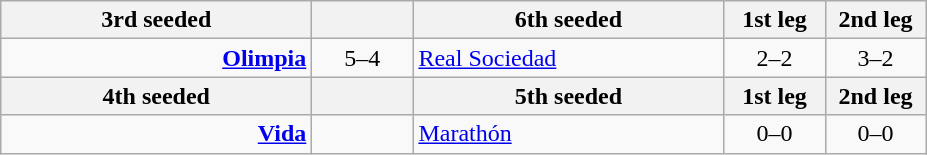<table class="wikitable">
<tr>
<th style="width:200px;">3rd seeded</th>
<th style="width:60px;"></th>
<th style="width:200px;">6th seeded</th>
<th style="width:60px;">1st leg</th>
<th style="width:60px;">2nd leg</th>
</tr>
<tr>
<td style="text-align:right;"><a href='#'><strong>Olimpia</strong></a></td>
<td style="text-align:center;">5–4</td>
<td><a href='#'>Real Sociedad</a></td>
<td style="text-align:center;">2–2</td>
<td style="text-align:center;">3–2</td>
</tr>
<tr>
<th style="width:200px;">4th seeded</th>
<th style="width:60px;"></th>
<th style="width:200px;">5th seeded</th>
<th style="width:60px;">1st leg</th>
<th style="width:60px;">2nd leg</th>
</tr>
<tr>
<td style="text-align:right;"><a href='#'><strong>Vida</strong></a></td>
<td style="text-align:center;"></td>
<td><a href='#'>Marathón</a></td>
<td style="text-align:center;">0–0</td>
<td style="text-align:center;">0–0</td>
</tr>
</table>
